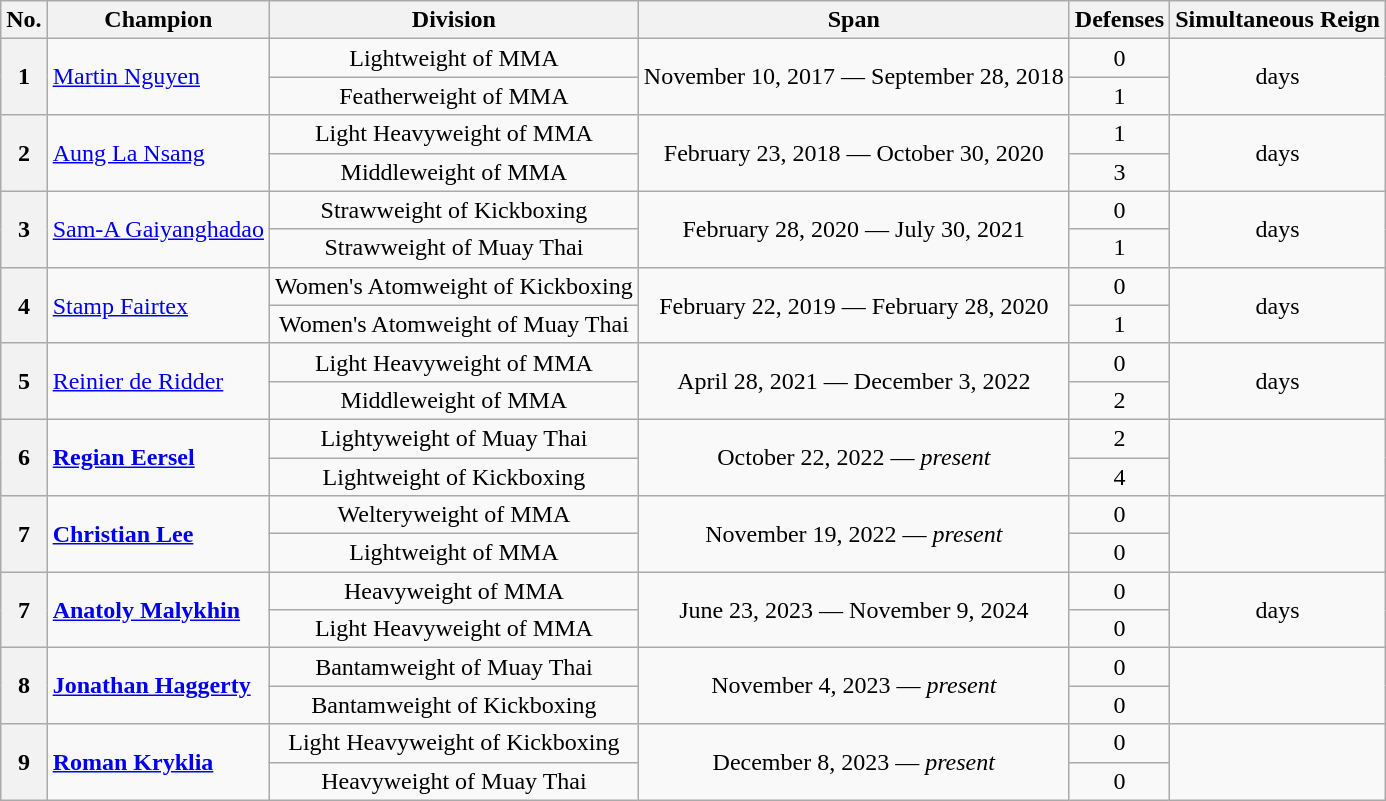<table class="wikitable">
<tr>
<th>No.</th>
<th>Champion</th>
<th>Division</th>
<th>Span</th>
<th>Defenses</th>
<th>Simultaneous Reign</th>
</tr>
<tr>
<th rowspan=2>1</th>
<td align=left rowspan=2> <a href='#'>Martin Nguyen</a></td>
<td align=center rowspan=1>Lightweight of MMA</td>
<td align=center rowspan=2>November 10, 2017 — September 28, 2018</td>
<td align=center>0</td>
<td align=center rowspan=2> days</td>
</tr>
<tr>
<td align=center rowspan=1>Featherweight of MMA</td>
<td align=center>1</td>
</tr>
<tr>
<th rowspan=2>2</th>
<td align=left rowspan=2> <a href='#'>Aung La Nsang</a></td>
<td align=center rowspan=1>Light Heavyweight of MMA</td>
<td align=center rowspan=2>February 23, 2018 — October 30, 2020</td>
<td align=center>1</td>
<td align=center rowspan=2> days</td>
</tr>
<tr>
<td align=center rowspan=1>Middleweight of MMA</td>
<td align=center>3</td>
</tr>
<tr>
<th rowspan=2>3</th>
<td align=left rowspan=2> <a href='#'>Sam-A Gaiyanghadao</a></td>
<td align=center rowspan=1>Strawweight of Kickboxing</td>
<td align=center rowspan=2>February 28, 2020 — July 30, 2021</td>
<td align=center>0</td>
<td align=center rowspan=2> days</td>
</tr>
<tr>
<td align=center rowspan=1>Strawweight of Muay Thai</td>
<td align=center>1</td>
</tr>
<tr>
<th rowspan=2>4</th>
<td align=left rowspan=2> <a href='#'>Stamp Fairtex</a></td>
<td align=center rowspan=1>Women's Atomweight of Kickboxing</td>
<td align=center rowspan=2>February 22, 2019 — February 28, 2020</td>
<td align=center>0</td>
<td align=center rowspan=2> days</td>
</tr>
<tr>
<td align=center rowspan=1>Women's Atomweight of Muay Thai</td>
<td align=center>1</td>
</tr>
<tr>
<th rowspan=2>5</th>
<td align=left rowspan=2> <a href='#'>Reinier de Ridder</a></td>
<td align=center rowspan=1>Light Heavyweight of MMA</td>
<td align=center rowspan=2>April 28, 2021 — December 3, 2022</td>
<td align=center>0</td>
<td align=center rowspan=2> days</td>
</tr>
<tr>
<td align=center rowspan=1>Middleweight of MMA</td>
<td align=center>2</td>
</tr>
<tr>
<th rowspan=2>6</th>
<td align=left rowspan=2> <strong><a href='#'>Regian Eersel</a></strong></td>
<td align=center rowspan=1>Lightyweight of Muay Thai</td>
<td align=center rowspan=2>October 22, 2022 — <em>present</em></td>
<td align=center>2</td>
<td align=center rowspan=2></td>
</tr>
<tr>
<td align=center rowspan=1>Lightweight of Kickboxing</td>
<td align=center>4</td>
</tr>
<tr>
<th rowspan=2>7</th>
<td align=left rowspan=2> <strong><a href='#'>Christian Lee</a></strong></td>
<td align=center rowspan=1>Welteryweight of MMA</td>
<td align=center rowspan=2>November 19, 2022 — <em>present</em></td>
<td align=center>0</td>
<td align=center rowspan=2></td>
</tr>
<tr>
<td align=center rowspan=1>Lightweight of MMA</td>
<td align=center>0</td>
</tr>
<tr>
<th rowspan=2>7</th>
<td align=left rowspan=2> <strong><a href='#'>Anatoly Malykhin</a> </strong></td>
<td align=center rowspan=1>Heavyweight of MMA</td>
<td align=center rowspan=2>June 23, 2023 — November 9, 2024</td>
<td align=center>0</td>
<td align=center rowspan=2> days</td>
</tr>
<tr>
<td align=center rowspan=1>Light Heavyweight of MMA</td>
<td align=center>0</td>
</tr>
<tr>
<th rowspan=2>8</th>
<td align=left rowspan=2> <strong><a href='#'>Jonathan Haggerty</a> </strong></td>
<td align=center rowspan=1>Bantamweight of Muay Thai</td>
<td align=center rowspan=2>November 4, 2023 — <em>present</em></td>
<td align=center>0</td>
<td align=center rowspan=2></td>
</tr>
<tr>
<td align=center rowspan=1>Bantamweight of Kickboxing</td>
<td align=center>0</td>
</tr>
<tr>
<th rowspan=2>9</th>
<td align=left rowspan=2> <strong><a href='#'>Roman Kryklia</a> </strong></td>
<td align=center rowspan=1>Light Heavyweight of Kickboxing</td>
<td align=center rowspan=2>December 8, 2023 — <em>present</em></td>
<td align=center>0</td>
<td align=center rowspan=2></td>
</tr>
<tr>
<td align=center rowspan=1>Heavyweight of Muay Thai</td>
<td align=center>0</td>
</tr>
</table>
